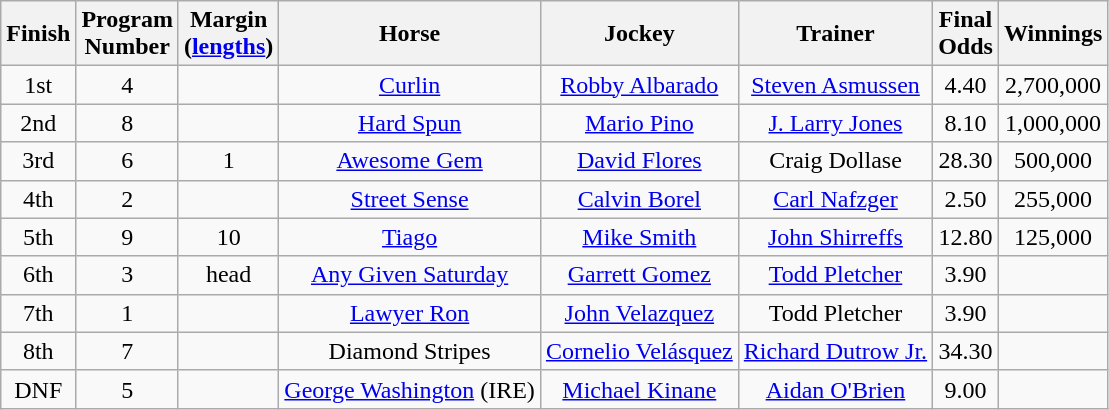<table class="wikitable sortable" style="text-align:center">
<tr>
<th>Finish</th>
<th>Program<br>Number</th>
<th>Margin<br>(<a href='#'>lengths</a>)</th>
<th>Horse</th>
<th>Jockey</th>
<th>Trainer</th>
<th>Final<br> Odds</th>
<th>Winnings</th>
</tr>
<tr>
<td>1st</td>
<td>4</td>
<td></td>
<td><a href='#'>Curlin</a></td>
<td><a href='#'>Robby Albarado</a></td>
<td><a href='#'>Steven Asmussen</a></td>
<td>4.40</td>
<td>2,700,000</td>
</tr>
<tr>
<td>2nd</td>
<td>8</td>
<td></td>
<td><a href='#'>Hard Spun</a></td>
<td><a href='#'>Mario Pino</a></td>
<td><a href='#'>J. Larry Jones</a></td>
<td>8.10</td>
<td>1,000,000</td>
</tr>
<tr>
<td>3rd</td>
<td>6</td>
<td>1</td>
<td><a href='#'>Awesome Gem</a></td>
<td><a href='#'>David Flores</a></td>
<td>Craig Dollase</td>
<td>28.30</td>
<td>500,000</td>
</tr>
<tr>
<td>4th</td>
<td>2</td>
<td></td>
<td><a href='#'>Street Sense</a></td>
<td><a href='#'>Calvin Borel</a></td>
<td><a href='#'>Carl Nafzger</a></td>
<td>2.50</td>
<td>255,000</td>
</tr>
<tr>
<td>5th</td>
<td>9</td>
<td>10</td>
<td><a href='#'>Tiago</a></td>
<td><a href='#'>Mike Smith</a></td>
<td><a href='#'>John Shirreffs</a></td>
<td>12.80</td>
<td>125,000</td>
</tr>
<tr>
<td>6th</td>
<td>3</td>
<td>head</td>
<td><a href='#'>Any Given Saturday</a></td>
<td><a href='#'>Garrett Gomez</a></td>
<td><a href='#'>Todd Pletcher</a></td>
<td>3.90</td>
<td></td>
</tr>
<tr>
<td>7th</td>
<td>1</td>
<td></td>
<td><a href='#'>Lawyer Ron</a></td>
<td><a href='#'>John Velazquez</a></td>
<td>Todd Pletcher</td>
<td>3.90</td>
<td></td>
</tr>
<tr>
<td>8th</td>
<td>7</td>
<td></td>
<td>Diamond Stripes</td>
<td><a href='#'>Cornelio Velásquez</a></td>
<td><a href='#'>Richard Dutrow Jr.</a></td>
<td>34.30</td>
<td></td>
</tr>
<tr>
<td>DNF</td>
<td>5</td>
<td></td>
<td><a href='#'>George Washington</a> (IRE)</td>
<td><a href='#'>Michael Kinane</a></td>
<td><a href='#'>Aidan O'Brien</a></td>
<td>9.00</td>
<td></td>
</tr>
</table>
